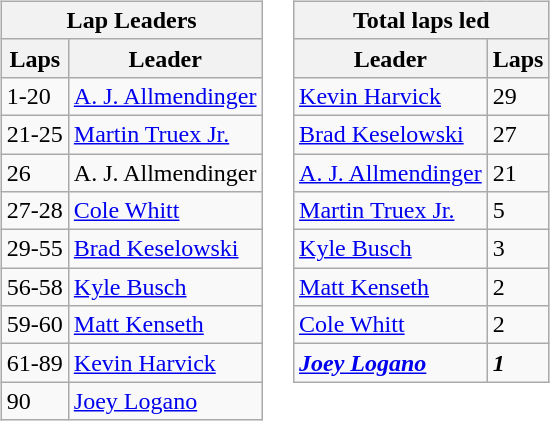<table>
<tr>
<td><br><table class="wikitable">
<tr>
<th colspan="4">Lap Leaders</th>
</tr>
<tr>
<th>Laps</th>
<th>Leader</th>
</tr>
<tr>
<td>1-20</td>
<td><a href='#'>A. J. Allmendinger</a></td>
</tr>
<tr>
<td>21-25</td>
<td><a href='#'>Martin Truex Jr.</a></td>
</tr>
<tr>
<td>26</td>
<td>A. J. Allmendinger</td>
</tr>
<tr>
<td>27-28</td>
<td><a href='#'>Cole Whitt</a></td>
</tr>
<tr>
<td>29-55</td>
<td><a href='#'>Brad Keselowski</a></td>
</tr>
<tr>
<td>56-58</td>
<td><a href='#'>Kyle Busch</a></td>
</tr>
<tr>
<td>59-60</td>
<td><a href='#'>Matt Kenseth</a></td>
</tr>
<tr>
<td>61-89</td>
<td><a href='#'>Kevin Harvick</a></td>
</tr>
<tr>
<td>90</td>
<td><a href='#'>Joey Logano</a></td>
</tr>
</table>
</td>
<td valign="top"><br><table class="wikitable">
<tr>
<th colspan="2">Total laps led</th>
</tr>
<tr>
<th>Leader</th>
<th>Laps</th>
</tr>
<tr>
<td><a href='#'>Kevin Harvick</a></td>
<td>29</td>
</tr>
<tr>
<td><a href='#'>Brad Keselowski</a></td>
<td>27</td>
</tr>
<tr>
<td><a href='#'>A. J. Allmendinger</a></td>
<td>21</td>
</tr>
<tr>
<td><a href='#'>Martin Truex Jr.</a></td>
<td>5</td>
</tr>
<tr>
<td><a href='#'>Kyle Busch</a></td>
<td>3</td>
</tr>
<tr>
<td><a href='#'>Matt Kenseth</a></td>
<td>2</td>
</tr>
<tr>
<td><a href='#'>Cole Whitt</a></td>
<td>2</td>
</tr>
<tr>
<td><strong><em><a href='#'>Joey Logano</a></em></strong></td>
<td><strong><em>1</em></strong></td>
</tr>
</table>
</td>
</tr>
</table>
